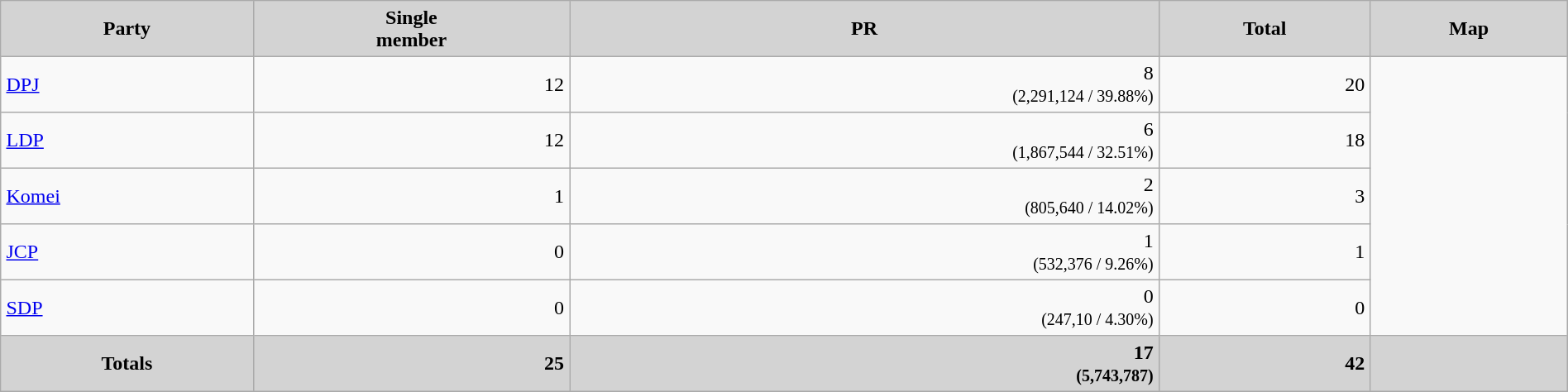<table border="2" cellpadding="4" cellspacing="0" style="width:100%; margin:1em 1em 1em 0; background:#f9f9f9; border:1px #aaa solid; border-collapse:collapse;">
<tr style="background:lightgrey;">
<th>Party</th>
<th>Single<br>member</th>
<th>PR</th>
<th>Total</th>
<th>Map</th>
</tr>
<tr>
<td><a href='#'>DPJ</a></td>
<td style="text-align:right;">12</td>
<td style="text-align:right;">8<br><small>(2,291,124 / 39.88%)</small></td>
<td style="text-align:right;">20</td>
<td rowspan=5></td>
</tr>
<tr>
<td><a href='#'>LDP</a></td>
<td style="text-align:right;">12</td>
<td style="text-align:right;">6<br><small>(1,867,544 / 32.51%)</small></td>
<td style="text-align:right;">18</td>
</tr>
<tr>
<td><a href='#'>Komei</a></td>
<td style="text-align:right;">1</td>
<td style="text-align:right;">2<br><small>(805,640 / 14.02%)</small></td>
<td style="text-align:right;">3</td>
</tr>
<tr>
<td><a href='#'>JCP</a></td>
<td style="text-align:right;">0</td>
<td style="text-align:right;">1<br><small>(532,376 / 9.26%)</small></td>
<td style="text-align:right;">1</td>
</tr>
<tr>
<td><a href='#'>SDP</a></td>
<td style="text-align:right;">0</td>
<td style="text-align:right;">0<br><small>(247,10 / 4.30%)</small></td>
<td style="text-align:right;">0</td>
</tr>
<tr style="background:lightgrey;">
<th><strong>Totals</strong></th>
<th style="text-align:right;">25</th>
<th style="text-align:right;">17<br><small>(5,743,787)</small></th>
<th style="text-align:right;">42</th>
<th></th>
</tr>
</table>
